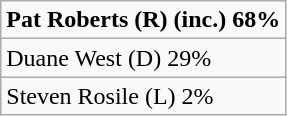<table class="wikitable">
<tr>
<td><strong>Pat Roberts (R) (inc.) 68%</strong></td>
</tr>
<tr>
<td>Duane West (D) 29%</td>
</tr>
<tr>
<td>Steven Rosile (L) 2%</td>
</tr>
</table>
